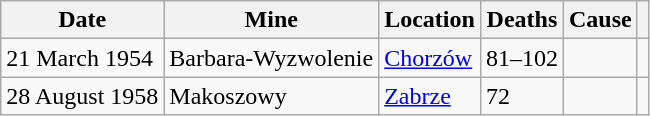<table class="wikitable sortable sotable">
<tr>
<th>Date</th>
<th>Mine</th>
<th>Location</th>
<th>Deaths</th>
<th>Cause</th>
<th></th>
</tr>
<tr>
<td>21 March 1954</td>
<td>Barbara-Wyzwolenie</td>
<td><a href='#'>Chorzów</a></td>
<td>81–102</td>
<td></td>
<td></td>
</tr>
<tr>
<td>28 August 1958</td>
<td>Makoszowy</td>
<td><a href='#'>Zabrze</a></td>
<td>72</td>
<td></td>
<td></td>
</tr>
</table>
